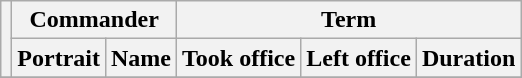<table class="wikitable" style="text-align:center;">
<tr>
<th rowspan=2></th>
<th colspan=2>Commander</th>
<th colspan=3>Term</th>
</tr>
<tr>
<th>Portrait</th>
<th>Name</th>
<th>Took office</th>
<th>Left office</th>
<th>Duration</th>
</tr>
<tr>
</tr>
</table>
